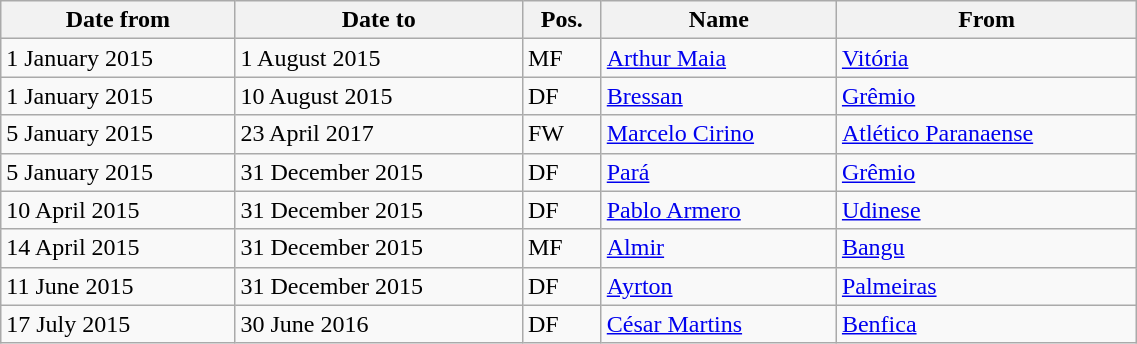<table style="width:60%;" class="wikitable">
<tr>
<th>Date from</th>
<th>Date to</th>
<th>Pos.</th>
<th>Name</th>
<th>From</th>
</tr>
<tr>
<td>1 January 2015</td>
<td>1 August 2015</td>
<td>MF</td>
<td> <a href='#'>Arthur Maia</a></td>
<td> <a href='#'>Vitória</a></td>
</tr>
<tr>
<td>1 January 2015</td>
<td>10 August 2015</td>
<td>DF</td>
<td> <a href='#'>Bressan</a></td>
<td> <a href='#'>Grêmio</a></td>
</tr>
<tr>
<td>5 January 2015</td>
<td>23 April 2017</td>
<td>FW</td>
<td> <a href='#'>Marcelo Cirino</a></td>
<td> <a href='#'>Atlético Paranaense</a></td>
</tr>
<tr>
<td>5 January 2015</td>
<td>31 December 2015</td>
<td>DF</td>
<td> <a href='#'>Pará</a></td>
<td> <a href='#'>Grêmio</a></td>
</tr>
<tr>
<td>10 April 2015</td>
<td>31 December 2015</td>
<td>DF</td>
<td> <a href='#'>Pablo Armero</a></td>
<td> <a href='#'>Udinese</a></td>
</tr>
<tr>
<td>14 April 2015</td>
<td>31 December 2015</td>
<td>MF</td>
<td> <a href='#'>Almir</a></td>
<td> <a href='#'>Bangu</a></td>
</tr>
<tr>
<td>11 June 2015</td>
<td>31 December 2015</td>
<td>DF</td>
<td> <a href='#'>Ayrton</a></td>
<td> <a href='#'>Palmeiras</a></td>
</tr>
<tr>
<td>17 July 2015</td>
<td>30 June 2016</td>
<td>DF</td>
<td> <a href='#'>César Martins</a></td>
<td> <a href='#'>Benfica</a></td>
</tr>
</table>
